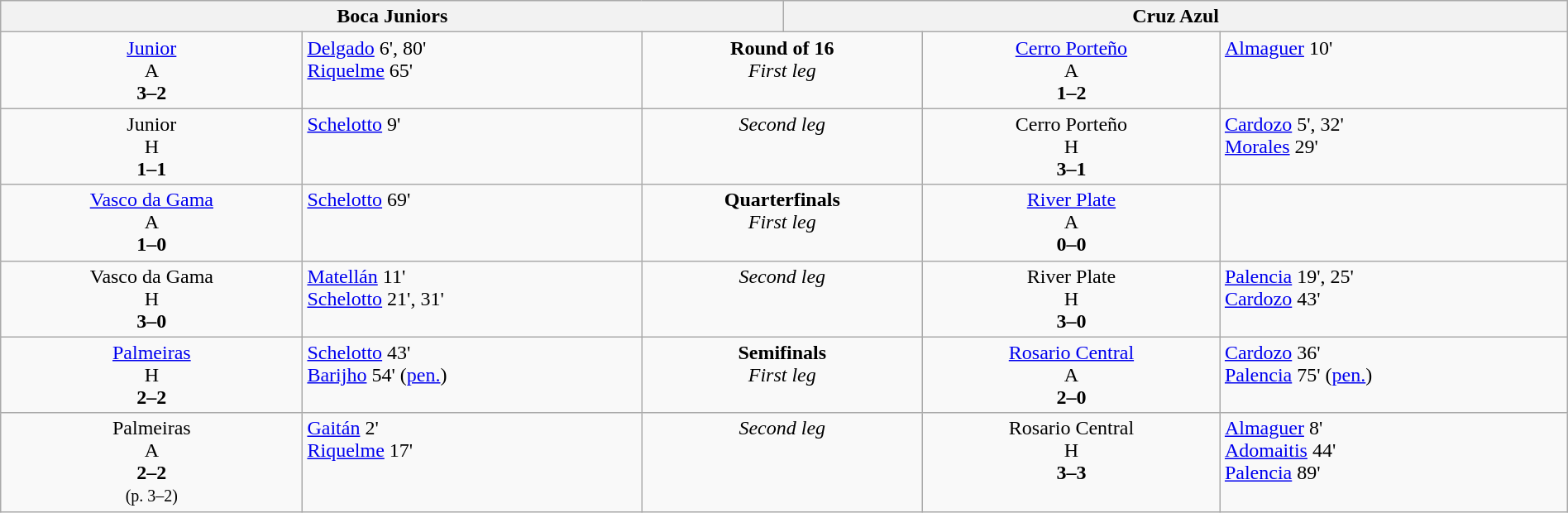<table width=100% border=0 class=wikitable>
<tr valign=top>
<th colspan=3 width=45%>Boca Juniors</th>
<th colspan=3 width=45%>Cruz Azul</th>
</tr>
<tr valign=top align=center>
<td> <a href='#'>Junior</a> <br>A<br> <strong>3–2</strong></td>
<td align=left><a href='#'>Delgado</a> 6', 80'<br><a href='#'>Riquelme</a> 65'</td>
<td colspan=2><strong>Round of 16</strong> <br> <em>First leg</em></td>
<td> <a href='#'>Cerro Porteño</a> <br>A<br> <strong>1–2</strong></td>
<td align=left><a href='#'>Almaguer</a> 10'</td>
</tr>
<tr valign=top align=center>
<td> Junior <br>H<br> <strong>1–1</strong></td>
<td align=left><a href='#'>Schelotto</a> 9'</td>
<td colspan=2><em>Second leg</em></td>
<td> Cerro Porteño<br>H<br><strong>3–1</strong></td>
<td align=left><a href='#'>Cardozo</a> 5', 32'<br><a href='#'>Morales</a> 29'</td>
</tr>
<tr valign=top align=center>
<td> <a href='#'>Vasco da Gama</a> <br>A<br><strong>1–0</strong></td>
<td align=left><a href='#'>Schelotto</a> 69'</td>
<td colspan=2><strong>Quarterfinals</strong> <br> <em>First leg</em></td>
<td> <a href='#'>River Plate</a> <br>A<br><strong>0–0</strong></td>
<td align=left></td>
</tr>
<tr valign=top align=center>
<td> Vasco da Gama<br>H<br><strong>3–0</strong></td>
<td align=left><a href='#'>Matellán</a> 11'<br><a href='#'>Schelotto</a> 21', 31'</td>
<td colspan=2><em>Second leg</em></td>
<td> River Plate<br>H<br><strong>3–0</strong></td>
<td align=left><a href='#'>Palencia</a> 19', 25'<br><a href='#'>Cardozo</a> 43'</td>
</tr>
<tr valign=top align=center>
<td> <a href='#'>Palmeiras</a> <br>H<br><strong>2–2</strong></td>
<td align=left><a href='#'>Schelotto</a> 43'<br><a href='#'>Barijho</a> 54' (<a href='#'>pen.</a>)</td>
<td colspan=2><strong>Semifinals</strong> <br> <em>First leg</em></td>
<td> <a href='#'>Rosario Central</a> <br>A<br><strong>2–0</strong></td>
<td align=left><a href='#'>Cardozo</a> 36'<br><a href='#'>Palencia</a> 75' (<a href='#'>pen.</a>)</td>
</tr>
<tr valign=top align=center>
<td> Palmeiras<br>A<br><strong>2–2</strong><br><small>(p. 3–2)</small></td>
<td align=left><a href='#'>Gaitán</a> 2'<br><a href='#'>Riquelme</a> 17'</td>
<td colspan=2><em>Second leg</em></td>
<td> Rosario Central<br>H<br><strong>3–3</strong></td>
<td align=left><a href='#'>Almaguer</a> 8'<br><a href='#'>Adomaitis</a> 44'<br><a href='#'>Palencia</a> 89'</td>
</tr>
</table>
